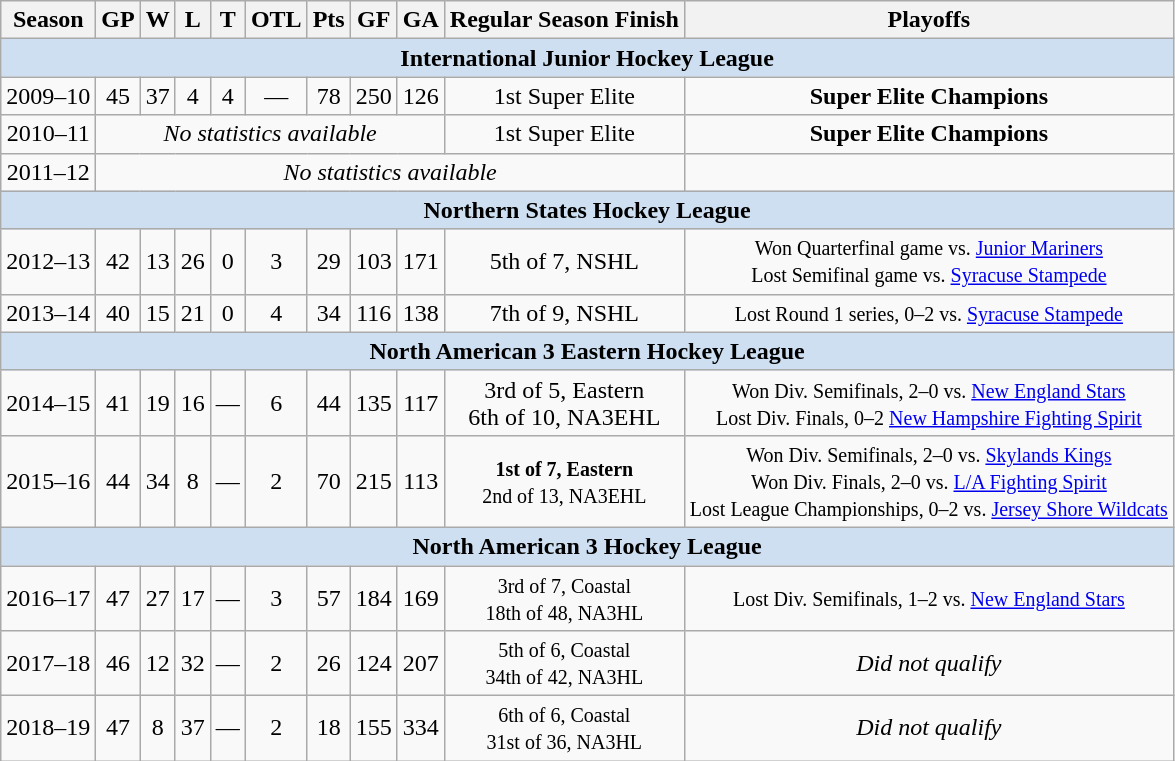<table class="wikitable" style="text-align:center">
<tr>
<th>Season</th>
<th>GP</th>
<th>W</th>
<th>L</th>
<th>T</th>
<th>OTL</th>
<th>Pts</th>
<th>GF</th>
<th>GA</th>
<th>Regular Season Finish</th>
<th>Playoffs</th>
</tr>
<tr style="text-align:center; background:#cedff2;">
<td colspan="20"><strong>International Junior Hockey League</strong></td>
</tr>
<tr>
<td>2009–10</td>
<td>45</td>
<td>37</td>
<td>4</td>
<td>4</td>
<td>—</td>
<td>78</td>
<td>250</td>
<td>126</td>
<td>1st Super Elite</td>
<td><strong>Super Elite Champions</strong></td>
</tr>
<tr>
<td>2010–11</td>
<td colspan=8><em>No statistics available</em></td>
<td>1st Super Elite</td>
<td><strong>Super Elite Champions</strong></td>
</tr>
<tr>
<td>2011–12</td>
<td colspan="9"><em>No statistics available</em></td>
<td></td>
</tr>
<tr style="text-align:center; background:#cedff2;">
<td colspan="20"><strong>Northern States Hockey League</strong></td>
</tr>
<tr>
<td>2012–13</td>
<td>42</td>
<td>13</td>
<td>26</td>
<td>0</td>
<td>3</td>
<td>29</td>
<td>103</td>
<td>171</td>
<td>5th of 7, NSHL</td>
<td><small>Won Quarterfinal game vs. <a href='#'>Junior Mariners</a><br>Lost Semifinal game vs. <a href='#'>Syracuse Stampede</a></small></td>
</tr>
<tr>
<td>2013–14</td>
<td>40</td>
<td>15</td>
<td>21</td>
<td>0</td>
<td>4</td>
<td>34</td>
<td>116</td>
<td>138</td>
<td>7th of 9, NSHL</td>
<td><small>Lost Round 1 series, 0–2 vs. <a href='#'>Syracuse Stampede</a></small></td>
</tr>
<tr style="text-align:center; background:#cedff2;">
<td colspan="20"><strong>North American 3 Eastern Hockey League</strong></td>
</tr>
<tr>
<td>2014–15</td>
<td>41</td>
<td>19</td>
<td>16</td>
<td>—</td>
<td>6</td>
<td>44</td>
<td>135</td>
<td>117</td>
<td>3rd of 5, Eastern<br>6th of 10, NA3EHL</td>
<td><small>Won Div. Semifinals, 2–0 vs. <a href='#'>New England Stars</a><br>Lost Div. Finals, 0–2 <a href='#'>New Hampshire Fighting Spirit</a></small></td>
</tr>
<tr>
<td>2015–16</td>
<td>44</td>
<td>34</td>
<td>8</td>
<td>—</td>
<td>2</td>
<td>70</td>
<td>215</td>
<td>113</td>
<td><small><strong>1st of 7, Eastern</strong><br>2nd of 13, NA3EHL</small></td>
<td><small>Won Div. Semifinals, 2–0 vs. <a href='#'>Skylands Kings</a><br>Won Div. Finals, 2–0 vs. <a href='#'>L/A Fighting Spirit</a><br>Lost League Championships, 0–2 vs. <a href='#'>Jersey Shore Wildcats</a></small></td>
</tr>
<tr style="text-align:center; background:#cedff2;">
<td colspan="20"><strong>North American 3 Hockey League</strong></td>
</tr>
<tr>
<td>2016–17</td>
<td>47</td>
<td>27</td>
<td>17</td>
<td>—</td>
<td>3</td>
<td>57</td>
<td>184</td>
<td>169</td>
<td><small>3rd of 7, Coastal<br>18th of 48, NA3HL</small></td>
<td><small>Lost Div. Semifinals, 1–2 vs. <a href='#'>New England Stars</a></small></td>
</tr>
<tr>
<td>2017–18</td>
<td>46</td>
<td>12</td>
<td>32</td>
<td>—</td>
<td>2</td>
<td>26</td>
<td>124</td>
<td>207</td>
<td><small>5th of 6, Coastal<br>34th of 42, NA3HL</small></td>
<td><em>Did not qualify</em></td>
</tr>
<tr>
<td>2018–19</td>
<td>47</td>
<td>8</td>
<td>37</td>
<td>—</td>
<td>2</td>
<td>18</td>
<td>155</td>
<td>334</td>
<td><small>6th of 6, Coastal<br>31st of 36, NA3HL</small></td>
<td><em>Did not qualify</em></td>
</tr>
</table>
